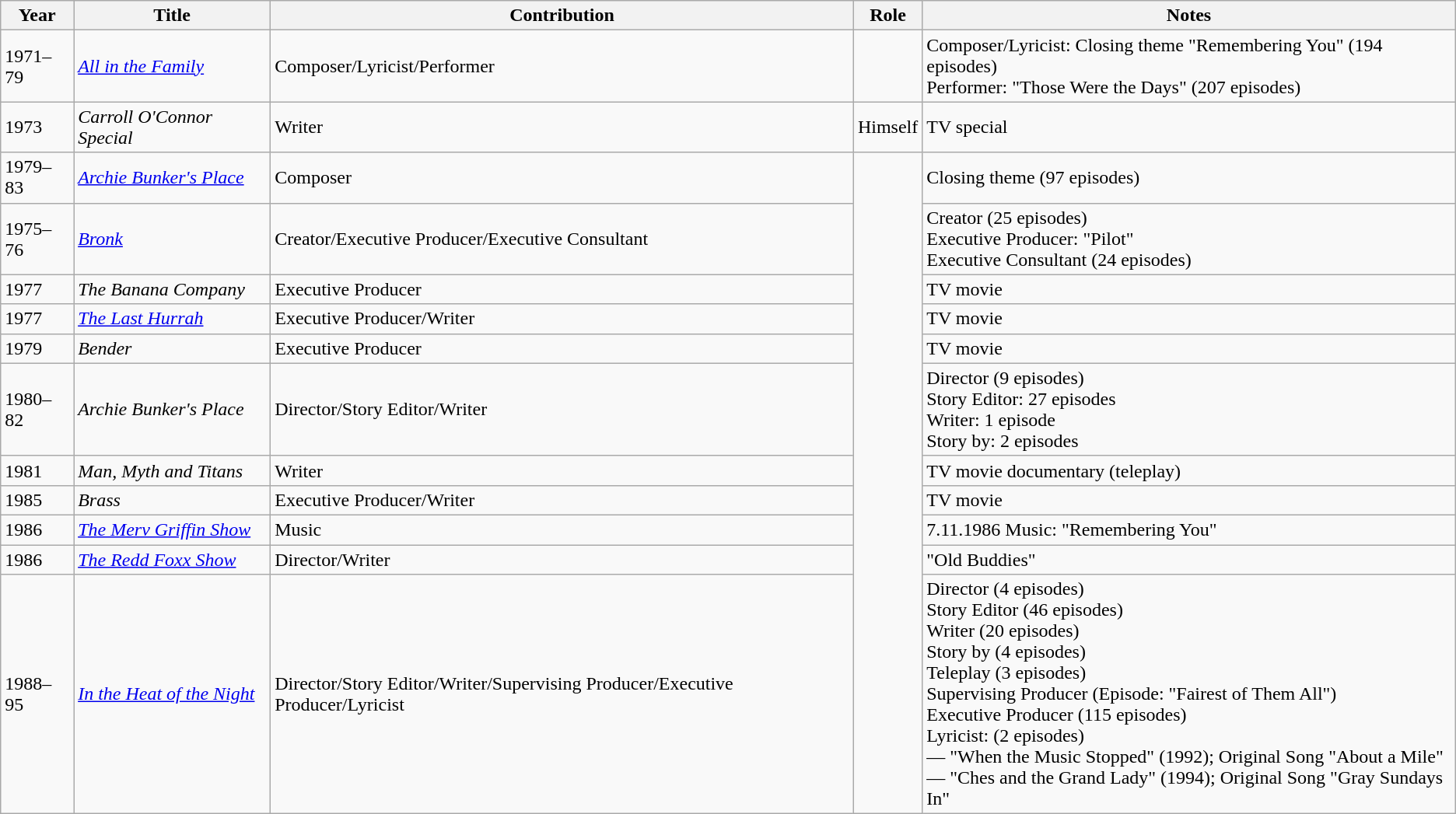<table class="wikitable">
<tr>
<th>Year</th>
<th>Title</th>
<th>Contribution</th>
<th>Role</th>
<th>Notes</th>
</tr>
<tr>
<td>1971–79</td>
<td><em><a href='#'>All in the Family</a></em></td>
<td>Composer/Lyricist/Performer</td>
<td></td>
<td>Composer/Lyricist: Closing theme "Remembering You" (194 episodes)<br>Performer: "Those Were the Days" (207 episodes)</td>
</tr>
<tr>
<td>1973</td>
<td><em>Carroll O'Connor Special</em></td>
<td>Writer</td>
<td>Himself</td>
<td>TV special</td>
</tr>
<tr>
<td>1979–83</td>
<td><em><a href='#'>Archie Bunker's Place</a></em></td>
<td>Composer</td>
<td rowspan="11"></td>
<td>Closing theme (97 episodes)</td>
</tr>
<tr>
<td>1975–76</td>
<td><em><a href='#'>Bronk</a></em></td>
<td>Creator/Executive Producer/Executive Consultant</td>
<td>Creator (25 episodes)<br>Executive Producer: "Pilot"<br>Executive Consultant (24 episodes)</td>
</tr>
<tr>
<td>1977</td>
<td><em>The Banana Company</em></td>
<td>Executive Producer</td>
<td>TV movie</td>
</tr>
<tr>
<td>1977</td>
<td><em><a href='#'>The Last Hurrah</a></em></td>
<td>Executive Producer/Writer</td>
<td>TV movie</td>
</tr>
<tr>
<td>1979</td>
<td><em>Bender</em></td>
<td>Executive Producer</td>
<td>TV movie</td>
</tr>
<tr>
<td>1980–82</td>
<td><em>Archie Bunker's Place</em></td>
<td>Director/Story Editor/Writer</td>
<td>Director (9 episodes)<br>Story Editor: 27 episodes<br>Writer: 1 episode<br>Story by: 2 episodes</td>
</tr>
<tr>
<td>1981</td>
<td><em>Man, Myth and Titans</em></td>
<td>Writer</td>
<td>TV movie documentary (teleplay)</td>
</tr>
<tr>
<td>1985</td>
<td><em>Brass</em></td>
<td>Executive Producer/Writer</td>
<td>TV movie</td>
</tr>
<tr>
<td>1986</td>
<td><em><a href='#'>The Merv Griffin Show</a></em></td>
<td>Music</td>
<td>7.11.1986 Music: "Remembering You"</td>
</tr>
<tr>
<td>1986</td>
<td><em><a href='#'>The Redd Foxx Show</a></em></td>
<td>Director/Writer</td>
<td>"Old Buddies"</td>
</tr>
<tr>
<td>1988–95</td>
<td><em><a href='#'>In the Heat of the Night</a></em></td>
<td>Director/Story Editor/Writer/Supervising Producer/Executive Producer/Lyricist</td>
<td>Director (4 episodes)<br>Story Editor (46 episodes)<br>Writer (20 episodes)<br>Story by (4 episodes)<br>Teleplay (3 episodes)<br>Supervising Producer (Episode: "Fairest of Them All")<br>Executive Producer (115 episodes)<br>Lyricist: (2 episodes)<br>— "When the Music Stopped" (1992); Original Song "About a Mile"<br>— "Ches and the Grand Lady" (1994); Original Song "Gray Sundays In"</td>
</tr>
</table>
